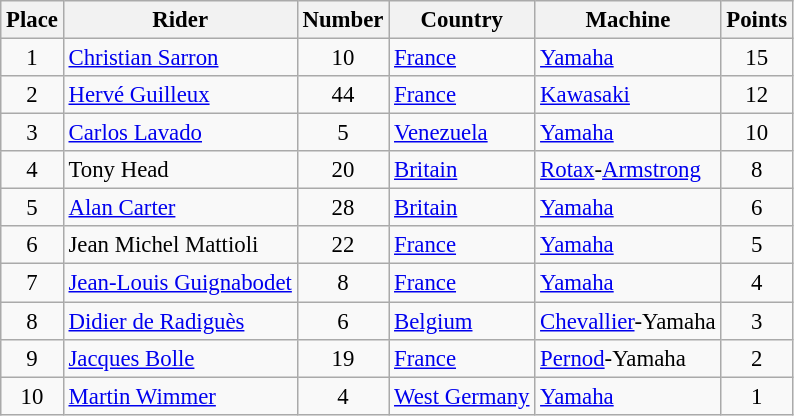<table class="wikitable" style="font-size: 95%;">
<tr>
<th>Place</th>
<th>Rider</th>
<th>Number</th>
<th>Country</th>
<th>Machine</th>
<th>Points</th>
</tr>
<tr>
<td align=center>1</td>
<td> <a href='#'>Christian Sarron</a></td>
<td align=center>10</td>
<td><a href='#'>France</a></td>
<td><a href='#'>Yamaha</a></td>
<td align=center>15</td>
</tr>
<tr>
<td align=center>2</td>
<td> <a href='#'>Hervé Guilleux</a></td>
<td align=center>44</td>
<td><a href='#'>France</a></td>
<td><a href='#'>Kawasaki</a></td>
<td align=center>12</td>
</tr>
<tr>
<td align=center>3</td>
<td> <a href='#'>Carlos Lavado</a></td>
<td align=center>5</td>
<td><a href='#'>Venezuela</a></td>
<td><a href='#'>Yamaha</a></td>
<td align=center>10</td>
</tr>
<tr>
<td align=center>4</td>
<td> Tony Head</td>
<td align=center>20</td>
<td><a href='#'>Britain</a></td>
<td><a href='#'>Rotax</a>-<a href='#'>Armstrong</a></td>
<td align=center>8</td>
</tr>
<tr>
<td align=center>5</td>
<td> <a href='#'>Alan Carter</a></td>
<td align=center>28</td>
<td><a href='#'>Britain</a></td>
<td><a href='#'>Yamaha</a></td>
<td align=center>6</td>
</tr>
<tr>
<td align=center>6</td>
<td> Jean Michel Mattioli</td>
<td align=center>22</td>
<td><a href='#'>France</a></td>
<td><a href='#'>Yamaha</a></td>
<td align=center>5</td>
</tr>
<tr>
<td align=center>7</td>
<td> <a href='#'>Jean-Louis Guignabodet</a></td>
<td align=center>8</td>
<td><a href='#'>France</a></td>
<td><a href='#'>Yamaha</a></td>
<td align=center>4</td>
</tr>
<tr>
<td align=center>8</td>
<td> <a href='#'>Didier de Radiguès</a></td>
<td align=center>6</td>
<td><a href='#'>Belgium</a></td>
<td><a href='#'>Chevallier</a>-Yamaha</td>
<td align=center>3</td>
</tr>
<tr>
<td align=center>9</td>
<td> <a href='#'>Jacques Bolle</a></td>
<td align=center>19</td>
<td><a href='#'>France</a></td>
<td><a href='#'>Pernod</a>-Yamaha</td>
<td align=center>2</td>
</tr>
<tr>
<td align=center>10</td>
<td> <a href='#'>Martin Wimmer</a></td>
<td align=center>4</td>
<td><a href='#'>West Germany</a></td>
<td><a href='#'>Yamaha</a></td>
<td align=center>1</td>
</tr>
</table>
